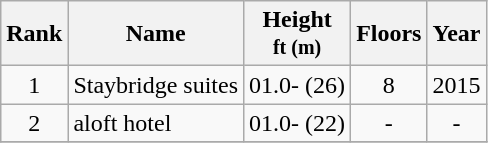<table class="wikitable sortable">
<tr>
<th>Rank</th>
<th>Name</th>
<th>Height<br><small>ft (m)</small></th>
<th>Floors</th>
<th>Year</th>
</tr>
<tr>
<td align="center">1</td>
<td>Staybridge suites </td>
<td align="center"><span>01.0</span>- (26)</td>
<td align="center">8</td>
<td align="center">2015</td>
</tr>
<tr>
<td align="center">2</td>
<td>aloft hotel</td>
<td align="center"><span>01.0</span>- (22)</td>
<td align="center">-</td>
<td align="center">-</td>
</tr>
<tr>
</tr>
</table>
